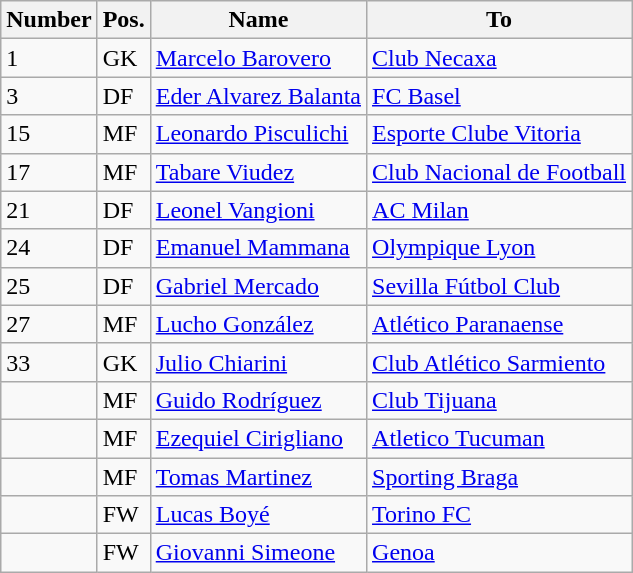<table class="wikitable">
<tr>
<th>Number</th>
<th>Pos.</th>
<th>Name</th>
<th>To</th>
</tr>
<tr>
<td>1</td>
<td>GK</td>
<td> <a href='#'>Marcelo Barovero</a></td>
<td> <a href='#'>Club Necaxa</a></td>
</tr>
<tr>
<td>3</td>
<td>DF</td>
<td> <a href='#'>Eder Alvarez Balanta</a></td>
<td> <a href='#'>FC Basel</a></td>
</tr>
<tr>
<td>15</td>
<td>MF</td>
<td> <a href='#'>Leonardo Pisculichi</a></td>
<td> <a href='#'>Esporte Clube Vitoria</a></td>
</tr>
<tr>
<td>17</td>
<td>MF</td>
<td> <a href='#'>Tabare Viudez</a></td>
<td> <a href='#'>Club Nacional de Football</a></td>
</tr>
<tr>
<td>21</td>
<td>DF</td>
<td> <a href='#'>Leonel Vangioni</a></td>
<td> <a href='#'>AC Milan</a></td>
</tr>
<tr>
<td>24</td>
<td>DF</td>
<td> <a href='#'>Emanuel Mammana</a></td>
<td> <a href='#'>Olympique Lyon</a></td>
</tr>
<tr>
<td>25</td>
<td>DF</td>
<td> <a href='#'>Gabriel Mercado</a></td>
<td> <a href='#'>Sevilla Fútbol Club</a></td>
</tr>
<tr>
<td>27</td>
<td>MF</td>
<td> <a href='#'>Lucho González</a></td>
<td> <a href='#'>Atlético Paranaense</a></td>
</tr>
<tr>
<td>33</td>
<td>GK</td>
<td> <a href='#'>Julio Chiarini</a></td>
<td> <a href='#'>Club Atlético Sarmiento</a></td>
</tr>
<tr>
<td></td>
<td>MF</td>
<td> <a href='#'>Guido Rodríguez</a></td>
<td> <a href='#'>Club Tijuana</a></td>
</tr>
<tr>
<td></td>
<td>MF</td>
<td> <a href='#'>Ezequiel Cirigliano</a></td>
<td> <a href='#'>Atletico Tucuman</a></td>
</tr>
<tr>
<td></td>
<td>MF</td>
<td> <a href='#'>Tomas Martinez</a></td>
<td> <a href='#'>Sporting Braga</a></td>
</tr>
<tr>
<td></td>
<td>FW</td>
<td> <a href='#'>Lucas Boyé</a></td>
<td> <a href='#'>Torino FC</a></td>
</tr>
<tr>
<td></td>
<td>FW</td>
<td> <a href='#'>Giovanni Simeone</a></td>
<td> <a href='#'>Genoa</a></td>
</tr>
</table>
